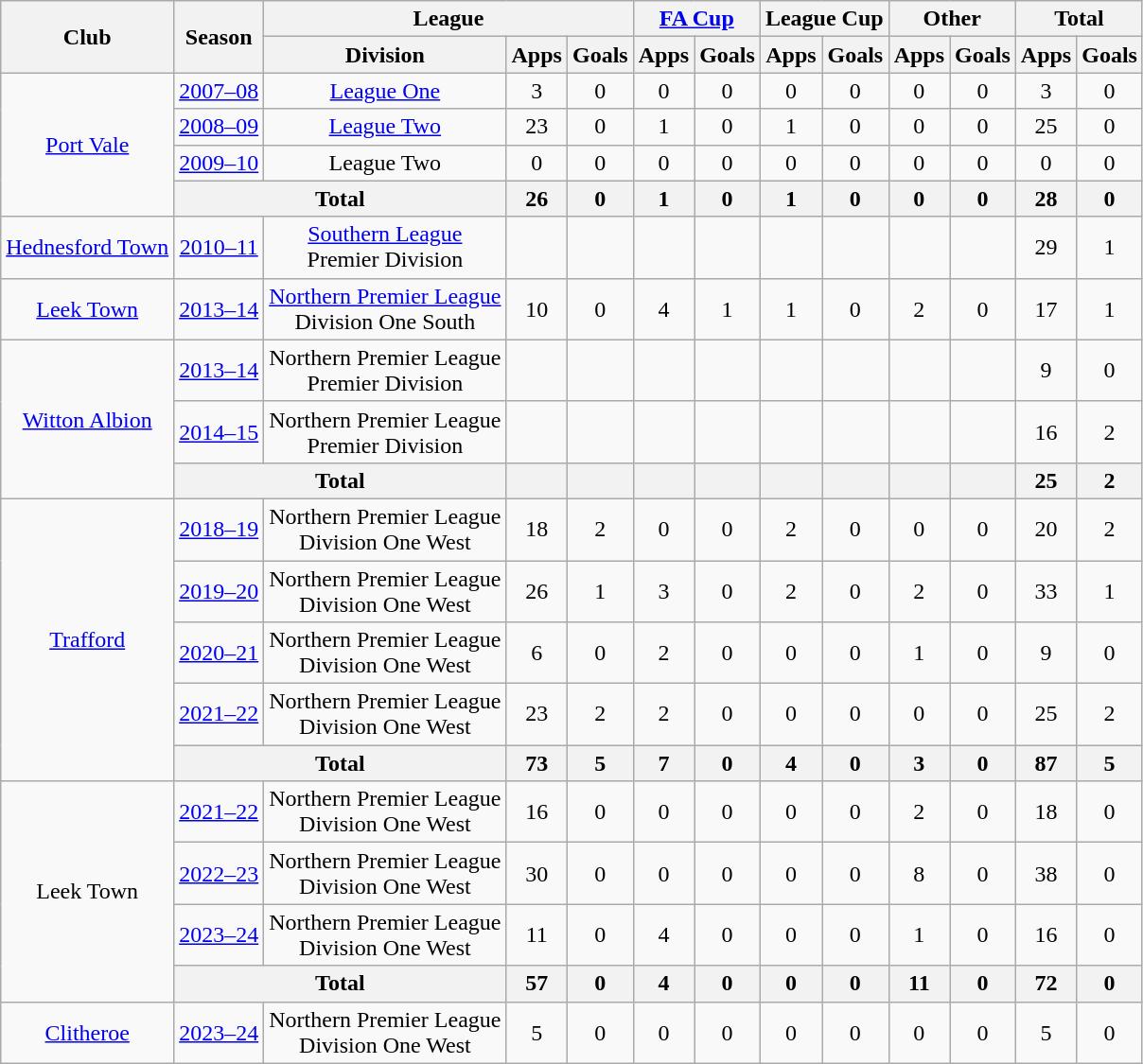<table class="wikitable" style="text-align:center">
<tr>
<th rowspan="2">Club</th>
<th rowspan="2">Season</th>
<th colspan="3">League</th>
<th colspan="2"><a href='#'>FA Cup</a></th>
<th colspan="2">League Cup</th>
<th colspan="2">Other</th>
<th colspan="2">Total</th>
</tr>
<tr>
<th>Division</th>
<th>Apps</th>
<th>Goals</th>
<th>Apps</th>
<th>Goals</th>
<th>Apps</th>
<th>Goals</th>
<th>Apps</th>
<th>Goals</th>
<th>Apps</th>
<th>Goals</th>
</tr>
<tr>
<td rowspan="4"><a href='#'>Port Vale</a></td>
<td><a href='#'>2007–08</a></td>
<td><a href='#'>League One</a></td>
<td>3</td>
<td>0</td>
<td>0</td>
<td>0</td>
<td>0</td>
<td>0</td>
<td>0</td>
<td>0</td>
<td>3</td>
<td>0</td>
</tr>
<tr>
<td><a href='#'>2008–09</a></td>
<td><a href='#'>League Two</a></td>
<td>23</td>
<td>0</td>
<td>1</td>
<td>0</td>
<td>1</td>
<td>0</td>
<td>0</td>
<td>0</td>
<td>25</td>
<td>0</td>
</tr>
<tr>
<td><a href='#'>2009–10</a></td>
<td>League Two</td>
<td>0</td>
<td>0</td>
<td>0</td>
<td>0</td>
<td>0</td>
<td>0</td>
<td>0</td>
<td>0</td>
<td>0</td>
<td>0</td>
</tr>
<tr>
<th colspan="2">Total</th>
<th>26</th>
<th>0</th>
<th>1</th>
<th>0</th>
<th>1</th>
<th>0</th>
<th>0</th>
<th>0</th>
<th>28</th>
<th>0</th>
</tr>
<tr>
<td><a href='#'>Hednesford Town</a></td>
<td><a href='#'>2010–11</a></td>
<td><a href='#'>Southern League</a><br>Premier Division</td>
<td></td>
<td></td>
<td></td>
<td></td>
<td></td>
<td></td>
<td></td>
<td></td>
<td>29</td>
<td>1</td>
</tr>
<tr>
<td><a href='#'>Leek Town</a></td>
<td><a href='#'>2013–14</a></td>
<td><a href='#'>Northern Premier League</a><br>Division One South</td>
<td>10</td>
<td>0</td>
<td>4</td>
<td>1</td>
<td>1</td>
<td>0</td>
<td>2</td>
<td>0</td>
<td>17</td>
<td>1</td>
</tr>
<tr>
<td rowspan="3"><a href='#'>Witton Albion</a></td>
<td><a href='#'>2013–14</a></td>
<td>Northern Premier League<br>Premier Division</td>
<td></td>
<td></td>
<td></td>
<td></td>
<td></td>
<td></td>
<td></td>
<td></td>
<td>9</td>
<td>0</td>
</tr>
<tr>
<td><a href='#'>2014–15</a></td>
<td>Northern Premier League<br>Premier Division</td>
<td></td>
<td></td>
<td></td>
<td></td>
<td></td>
<td></td>
<td></td>
<td></td>
<td>16</td>
<td>2</td>
</tr>
<tr>
<th colspan="2">Total</th>
<th></th>
<th></th>
<th></th>
<th></th>
<th></th>
<th></th>
<th></th>
<th></th>
<th>25</th>
<th>2</th>
</tr>
<tr>
<td rowspan="5"><a href='#'>Trafford</a></td>
<td><a href='#'>2018–19</a></td>
<td>Northern Premier League<br>Division One West</td>
<td>18</td>
<td>2</td>
<td>0</td>
<td>0</td>
<td>2</td>
<td>0</td>
<td>0</td>
<td>0</td>
<td>20</td>
<td>2</td>
</tr>
<tr>
<td><a href='#'>2019–20</a></td>
<td>Northern Premier League<br>Division One West</td>
<td>26</td>
<td>1</td>
<td>3</td>
<td>0</td>
<td>2</td>
<td>0</td>
<td>2</td>
<td>0</td>
<td>33</td>
<td>1</td>
</tr>
<tr>
<td><a href='#'>2020–21</a></td>
<td>Northern Premier League<br>Division One West</td>
<td>6</td>
<td>0</td>
<td>2</td>
<td>0</td>
<td>0</td>
<td>0</td>
<td>1</td>
<td>0</td>
<td>9</td>
<td>0</td>
</tr>
<tr>
<td><a href='#'>2021–22</a></td>
<td>Northern Premier League<br>Division One West</td>
<td>23</td>
<td>2</td>
<td>2</td>
<td>0</td>
<td>0</td>
<td>0</td>
<td>0</td>
<td>0</td>
<td>25</td>
<td>2</td>
</tr>
<tr>
<th colspan="2">Total</th>
<th>73</th>
<th>5</th>
<th>7</th>
<th>0</th>
<th>4</th>
<th>0</th>
<th>3</th>
<th>0</th>
<th>87</th>
<th>5</th>
</tr>
<tr>
<td rowspan="4">Leek Town</td>
<td><a href='#'>2021–22</a></td>
<td>Northern Premier League<br>Division One West</td>
<td>16</td>
<td>0</td>
<td>0</td>
<td>0</td>
<td>0</td>
<td>0</td>
<td>2</td>
<td>0</td>
<td>18</td>
<td>0</td>
</tr>
<tr>
<td><a href='#'>2022–23</a></td>
<td>Northern Premier League<br>Division One West</td>
<td>30</td>
<td>0</td>
<td>0</td>
<td>0</td>
<td>0</td>
<td>0</td>
<td>8</td>
<td>0</td>
<td>38</td>
<td>0</td>
</tr>
<tr>
<td><a href='#'>2023–24</a></td>
<td>Northern Premier League<br>Division One West</td>
<td>11</td>
<td>0</td>
<td>4</td>
<td>0</td>
<td>0</td>
<td>0</td>
<td>1</td>
<td>0</td>
<td>16</td>
<td>0</td>
</tr>
<tr>
<th colspan="2">Total</th>
<th>57</th>
<th>0</th>
<th>4</th>
<th>0</th>
<th>0</th>
<th>0</th>
<th>11</th>
<th>0</th>
<th>72</th>
<th>0</th>
</tr>
<tr>
<td><a href='#'>Clitheroe</a></td>
<td><a href='#'>2023–24</a></td>
<td>Northern Premier League<br>Division One West</td>
<td>5</td>
<td>0</td>
<td>0</td>
<td>0</td>
<td>0</td>
<td>0</td>
<td>0</td>
<td>0</td>
<td>5</td>
<td>0</td>
</tr>
</table>
